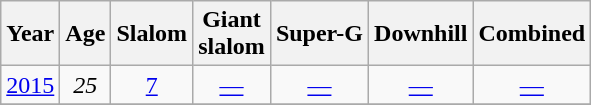<table class=wikitable style="text-align:center">
<tr>
<th>Year</th>
<th>Age</th>
<th>Slalom</th>
<th>Giant<br>slalom</th>
<th>Super-G</th>
<th>Downhill</th>
<th>Combined</th>
</tr>
<tr>
<td><a href='#'>2015</a></td>
<td><em>25</em></td>
<td><a href='#'>7</a></td>
<td><a href='#'>—</a></td>
<td><a href='#'>—</a></td>
<td><a href='#'>—</a></td>
<td><a href='#'>—</a></td>
</tr>
<tr>
</tr>
</table>
